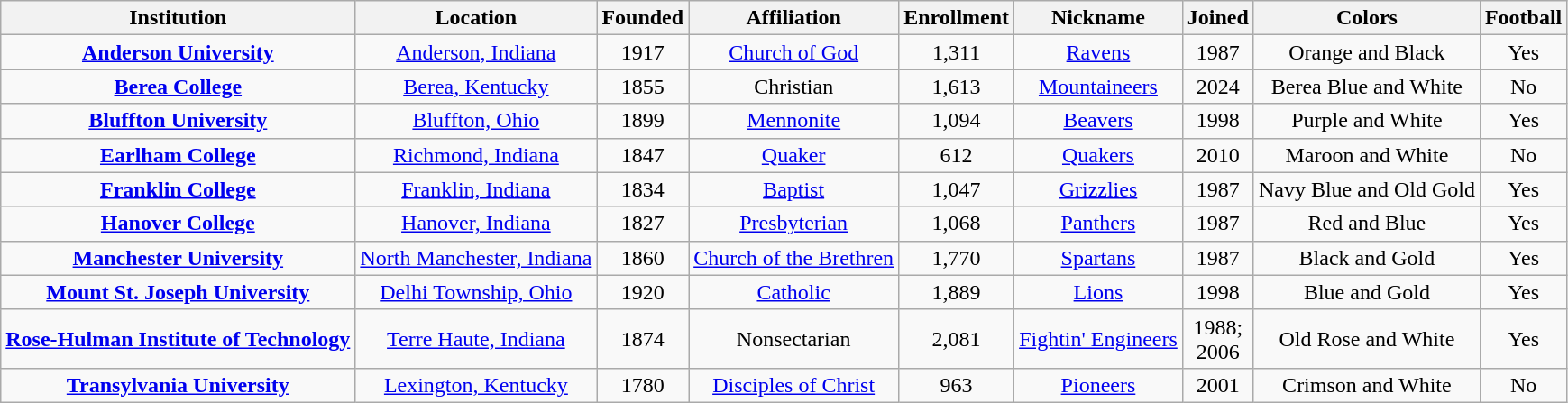<table class="sortable wikitable" style="text-align:center;">
<tr>
<th>Institution</th>
<th>Location</th>
<th>Founded</th>
<th>Affiliation</th>
<th>Enrollment</th>
<th>Nickname</th>
<th>Joined</th>
<th>Colors</th>
<th>Football</th>
</tr>
<tr>
<td><strong><a href='#'>Anderson University</a></strong></td>
<td><a href='#'>Anderson, Indiana</a></td>
<td>1917</td>
<td><a href='#'>Church of God</a></td>
<td>1,311</td>
<td><a href='#'>Ravens</a></td>
<td>1987</td>
<td>Orange and Black<br> </td>
<td>Yes</td>
</tr>
<tr>
<td><strong><a href='#'>Berea College</a></strong></td>
<td><a href='#'>Berea, Kentucky</a></td>
<td>1855</td>
<td>Christian<br></td>
<td>1,613</td>
<td><a href='#'>Mountaineers</a></td>
<td>2024</td>
<td>Berea Blue and White<br> </td>
<td>No</td>
</tr>
<tr>
<td><strong><a href='#'>Bluffton University</a></strong></td>
<td><a href='#'>Bluffton, Ohio</a></td>
<td>1899</td>
<td><a href='#'>Mennonite</a></td>
<td>1,094</td>
<td><a href='#'>Beavers</a></td>
<td>1998</td>
<td>Purple and White<br> </td>
<td>Yes</td>
</tr>
<tr>
<td><strong><a href='#'>Earlham College</a></strong></td>
<td><a href='#'>Richmond, Indiana</a></td>
<td>1847</td>
<td><a href='#'>Quaker</a></td>
<td>612</td>
<td><a href='#'>Quakers</a></td>
<td>2010</td>
<td>Maroon and White<br> </td>
<td>No</td>
</tr>
<tr>
<td><strong><a href='#'>Franklin College</a></strong></td>
<td><a href='#'>Franklin, Indiana</a></td>
<td>1834</td>
<td><a href='#'>Baptist</a></td>
<td>1,047</td>
<td><a href='#'>Grizzlies</a></td>
<td>1987</td>
<td>Navy Blue and Old Gold<br> </td>
<td>Yes</td>
</tr>
<tr>
<td><strong><a href='#'>Hanover College</a></strong></td>
<td><a href='#'>Hanover, Indiana</a></td>
<td>1827</td>
<td><a href='#'>Presbyterian</a></td>
<td>1,068</td>
<td><a href='#'>Panthers</a></td>
<td>1987</td>
<td>Red and Blue<br> </td>
<td>Yes</td>
</tr>
<tr>
<td><strong><a href='#'>Manchester University</a></strong></td>
<td><a href='#'>North Manchester, Indiana</a></td>
<td>1860</td>
<td><a href='#'>Church of the Brethren</a></td>
<td>1,770</td>
<td><a href='#'>Spartans</a></td>
<td>1987</td>
<td>Black and Gold<br> </td>
<td>Yes</td>
</tr>
<tr>
<td><strong><a href='#'>Mount St. Joseph University</a></strong></td>
<td><a href='#'>Delhi Township, Ohio</a></td>
<td>1920</td>
<td><a href='#'>Catholic</a><br></td>
<td>1,889</td>
<td><a href='#'>Lions</a></td>
<td>1998</td>
<td>Blue and Gold<br> </td>
<td>Yes</td>
</tr>
<tr>
<td><strong><a href='#'>Rose-Hulman Institute of Technology</a></strong></td>
<td><a href='#'>Terre Haute, Indiana</a></td>
<td>1874</td>
<td>Nonsectarian</td>
<td>2,081</td>
<td><a href='#'>Fightin' Engineers</a></td>
<td>1988;<br>2006</td>
<td>Old Rose and White<br> </td>
<td>Yes</td>
</tr>
<tr>
<td><strong><a href='#'>Transylvania University</a></strong></td>
<td><a href='#'>Lexington, Kentucky</a></td>
<td>1780</td>
<td><a href='#'>Disciples of Christ</a></td>
<td>963</td>
<td><a href='#'>Pioneers</a></td>
<td>2001</td>
<td>Crimson and White<br> </td>
<td>No</td>
</tr>
</table>
